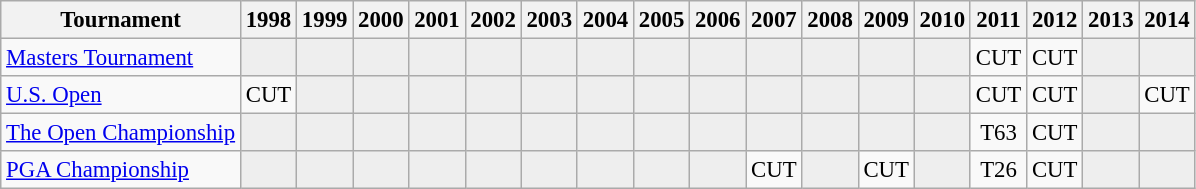<table class="wikitable" style="font-size:95%;text-align:center;">
<tr>
<th>Tournament</th>
<th>1998</th>
<th>1999</th>
<th>2000</th>
<th>2001</th>
<th>2002</th>
<th>2003</th>
<th>2004</th>
<th>2005</th>
<th>2006</th>
<th>2007</th>
<th>2008</th>
<th>2009</th>
<th>2010</th>
<th>2011</th>
<th>2012</th>
<th>2013</th>
<th>2014</th>
</tr>
<tr>
<td align=left><a href='#'>Masters Tournament</a></td>
<td style="background:#eeeeee;"></td>
<td style="background:#eeeeee;"></td>
<td style="background:#eeeeee;"></td>
<td style="background:#eeeeee;"></td>
<td style="background:#eeeeee;"></td>
<td style="background:#eeeeee;"></td>
<td style="background:#eeeeee;"></td>
<td style="background:#eeeeee;"></td>
<td style="background:#eeeeee;"></td>
<td style="background:#eeeeee;"></td>
<td style="background:#eeeeee;"></td>
<td style="background:#eeeeee;"></td>
<td style="background:#eeeeee;"></td>
<td>CUT</td>
<td>CUT</td>
<td style="background:#eeeeee;"></td>
<td style="background:#eeeeee;"></td>
</tr>
<tr>
<td align=left><a href='#'>U.S. Open</a></td>
<td>CUT</td>
<td style="background:#eeeeee;"></td>
<td style="background:#eeeeee;"></td>
<td style="background:#eeeeee;"></td>
<td style="background:#eeeeee;"></td>
<td style="background:#eeeeee;"></td>
<td style="background:#eeeeee;"></td>
<td style="background:#eeeeee;"></td>
<td style="background:#eeeeee;"></td>
<td style="background:#eeeeee;"></td>
<td style="background:#eeeeee;"></td>
<td style="background:#eeeeee;"></td>
<td style="background:#eeeeee;"></td>
<td>CUT</td>
<td>CUT</td>
<td style="background:#eeeeee;"></td>
<td>CUT</td>
</tr>
<tr>
<td align=left><a href='#'>The Open Championship</a></td>
<td style="background:#eeeeee;"></td>
<td style="background:#eeeeee;"></td>
<td style="background:#eeeeee;"></td>
<td style="background:#eeeeee;"></td>
<td style="background:#eeeeee;"></td>
<td style="background:#eeeeee;"></td>
<td style="background:#eeeeee;"></td>
<td style="background:#eeeeee;"></td>
<td style="background:#eeeeee;"></td>
<td style="background:#eeeeee;"></td>
<td style="background:#eeeeee;"></td>
<td style="background:#eeeeee;"></td>
<td style="background:#eeeeee;"></td>
<td>T63</td>
<td>CUT</td>
<td style="background:#eeeeee;"></td>
<td style="background:#eeeeee;"></td>
</tr>
<tr>
<td align=left><a href='#'>PGA Championship</a></td>
<td style="background:#eeeeee;"></td>
<td style="background:#eeeeee;"></td>
<td style="background:#eeeeee;"></td>
<td style="background:#eeeeee;"></td>
<td style="background:#eeeeee;"></td>
<td style="background:#eeeeee;"></td>
<td style="background:#eeeeee;"></td>
<td style="background:#eeeeee;"></td>
<td style="background:#eeeeee;"></td>
<td>CUT</td>
<td style="background:#eeeeee;"></td>
<td>CUT</td>
<td style="background:#eeeeee;"></td>
<td>T26</td>
<td>CUT</td>
<td style="background:#eeeeee;"></td>
<td style="background:#eeeeee;"></td>
</tr>
</table>
